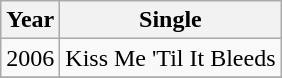<table class="wikitable">
<tr>
<th align'"center">Year</th>
<th align="center">Single</th>
</tr>
<tr>
<td align="center">2006</td>
<td align="left">Kiss Me 'Til It Bleeds</td>
</tr>
<tr>
</tr>
</table>
